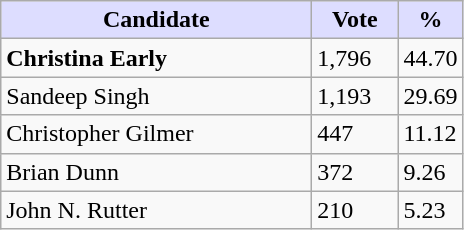<table class="wikitable">
<tr>
<th style="background:#ddf; width:200px;">Candidate</th>
<th style="background:#ddf; width:50px;">Vote</th>
<th style="background:#ddf; width:30px;">%</th>
</tr>
<tr>
<td><strong>Christina Early</strong></td>
<td>1,796</td>
<td>44.70</td>
</tr>
<tr>
<td>Sandeep Singh</td>
<td>1,193</td>
<td>29.69</td>
</tr>
<tr>
<td>Christopher Gilmer</td>
<td>447</td>
<td>11.12</td>
</tr>
<tr>
<td>Brian Dunn</td>
<td>372</td>
<td>9.26</td>
</tr>
<tr>
<td>John N. Rutter</td>
<td>210</td>
<td>5.23</td>
</tr>
</table>
